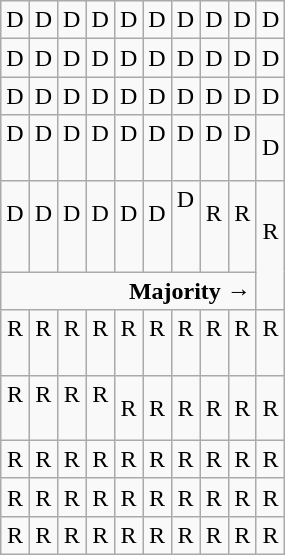<table class="wikitable"  style="text-align:center;">
<tr>
<td>D</td>
<td>D</td>
<td>D</td>
<td>D</td>
<td>D</td>
<td>D</td>
<td>D</td>
<td>D</td>
<td>D</td>
<td>D</td>
</tr>
<tr>
<td width=10% >D</td>
<td width=10% >D</td>
<td width=10% >D</td>
<td width=10% >D</td>
<td width=10% >D</td>
<td width=10% >D</td>
<td width=10% >D</td>
<td width=10% >D</td>
<td width=10% >D</td>
<td width=10% >D</td>
</tr>
<tr>
<td>D</td>
<td>D</td>
<td>D</td>
<td>D</td>
<td>D</td>
<td>D</td>
<td>D</td>
<td>D</td>
<td>D</td>
<td>D</td>
</tr>
<tr>
<td>D<br><br></td>
<td>D<br><br></td>
<td>D<br><br></td>
<td>D<br><br></td>
<td>D<br><br></td>
<td>D<br><br></td>
<td>D<br><br></td>
<td>D<br><br></td>
<td>D<br><br></td>
<td>D</td>
</tr>
<tr>
<td>D<br><br></td>
<td>D<br><br></td>
<td>D<br><br></td>
<td>D<br><br></td>
<td>D<br><br></td>
<td>D<br><br></td>
<td>D<br><br><br></td>
<td>R<br><br></td>
<td>R<br><br></td>
<td rowspan=2 >R<br><br></td>
</tr>
<tr>
<td colspan=9 style="text-align:right"><strong>Majority →</strong></td>
</tr>
<tr>
<td>R<br><br></td>
<td>R<br><br></td>
<td>R<br><br></td>
<td>R<br><br></td>
<td>R<br><br></td>
<td>R<br><br></td>
<td>R<br><br></td>
<td>R<br><br></td>
<td>R<br><br></td>
<td>R<br><br></td>
</tr>
<tr>
<td>R<br><br></td>
<td>R<br><br></td>
<td>R<br><br></td>
<td>R<br><br></td>
<td>R</td>
<td>R</td>
<td>R</td>
<td>R</td>
<td>R</td>
<td>R</td>
</tr>
<tr>
<td>R</td>
<td>R</td>
<td>R</td>
<td>R</td>
<td>R</td>
<td>R</td>
<td>R</td>
<td>R</td>
<td>R</td>
<td>R</td>
</tr>
<tr>
<td>R</td>
<td>R</td>
<td>R</td>
<td>R</td>
<td>R</td>
<td>R</td>
<td>R</td>
<td>R</td>
<td>R</td>
<td>R</td>
</tr>
<tr>
<td>R</td>
<td>R</td>
<td>R</td>
<td>R</td>
<td>R</td>
<td>R</td>
<td>R</td>
<td>R</td>
<td>R</td>
<td>R</td>
</tr>
</table>
